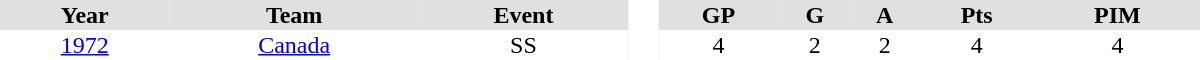<table border="0" cellpadding="1" cellspacing="0" style="text-align:center; width:50em">
<tr ALIGN="center" bgcolor="#e0e0e0">
<th>Year</th>
<th>Team</th>
<th>Event</th>
<th rowspan="99" bgcolor="#ffffff"> </th>
<th>GP</th>
<th>G</th>
<th>A</th>
<th>Pts</th>
<th>PIM</th>
</tr>
<tr>
<td><a href='#'>1972</a></td>
<td><a href='#'>Canada</a></td>
<td>SS</td>
<td>4</td>
<td>2</td>
<td>2</td>
<td>4</td>
<td>4</td>
</tr>
</table>
